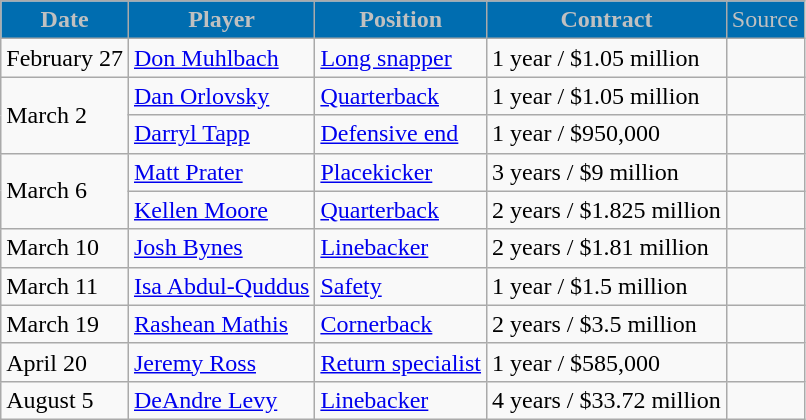<table class="wikitable">
<tr>
<th style="background:#006DB0;color:silver">Date</th>
<th style="background:#006DB0;color:silver">Player</th>
<th style="background:#006DB0;color:silver">Position</th>
<th style="background:#006DB0;color:silver">Contract</th>
<td ! style="background:#006DB0;color:silver">Source</td>
</tr>
<tr>
<td>February 27</td>
<td><a href='#'>Don Muhlbach</a></td>
<td><a href='#'>Long snapper</a></td>
<td>1 year / $1.05 million</td>
<td></td>
</tr>
<tr>
<td rowspan="2">March 2</td>
<td><a href='#'>Dan Orlovsky</a></td>
<td><a href='#'>Quarterback</a></td>
<td>1 year / $1.05 million</td>
<td></td>
</tr>
<tr>
<td><a href='#'>Darryl Tapp</a></td>
<td><a href='#'>Defensive end</a></td>
<td>1 year / $950,000</td>
<td></td>
</tr>
<tr>
<td rowspan="2">March 6</td>
<td><a href='#'>Matt Prater</a></td>
<td><a href='#'>Placekicker</a></td>
<td>3 years / $9 million</td>
<td></td>
</tr>
<tr>
<td><a href='#'>Kellen Moore</a></td>
<td><a href='#'>Quarterback</a></td>
<td>2 years / $1.825 million</td>
<td></td>
</tr>
<tr>
<td>March 10</td>
<td><a href='#'>Josh Bynes</a></td>
<td><a href='#'>Linebacker</a></td>
<td>2 years / $1.81 million</td>
<td></td>
</tr>
<tr>
<td>March 11</td>
<td><a href='#'>Isa Abdul-Quddus</a></td>
<td><a href='#'>Safety</a></td>
<td>1 year / $1.5 million</td>
<td></td>
</tr>
<tr>
<td>March 19</td>
<td><a href='#'>Rashean Mathis</a></td>
<td><a href='#'>Cornerback</a></td>
<td>2 years / $3.5 million</td>
<td></td>
</tr>
<tr>
<td>April 20</td>
<td><a href='#'>Jeremy Ross</a></td>
<td><a href='#'>Return specialist</a></td>
<td>1 year / $585,000</td>
<td></td>
</tr>
<tr>
<td>August 5</td>
<td><a href='#'>DeAndre Levy</a></td>
<td><a href='#'>Linebacker</a></td>
<td>4 years / $33.72 million</td>
<td></td>
</tr>
</table>
